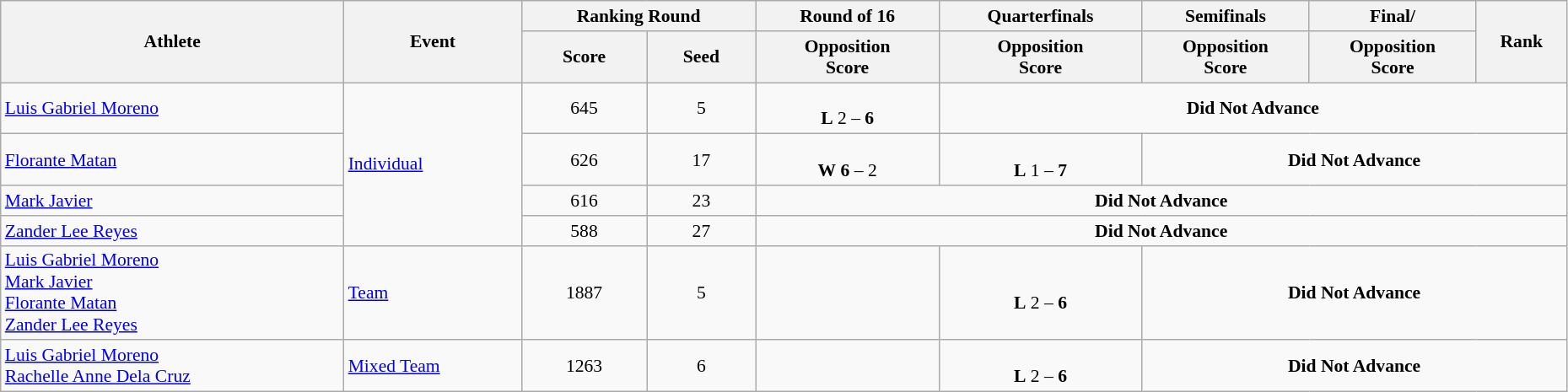<table class="wikitable" width="98%" style="text-align:center; font-size:90%">
<tr>
<th rowspan=2>Athlete</th>
<th rowspan=2>Event</th>
<th colspan=2>Ranking Round</th>
<th>Round of 16</th>
<th>Quarterfinals</th>
<th>Semifinals</th>
<th>Final/</th>
<th rowspan=2>Rank</th>
</tr>
<tr>
<th>Score</th>
<th>Seed</th>
<th>Opposition<br>Score</th>
<th>Opposition<br>Score</th>
<th>Opposition<br>Score</th>
<th>Opposition<br>Score</th>
</tr>
<tr align=center>
<td align=left><a href='#'>Luis Gabriel Moreno</a></td>
<td rowspan=4 align=left><a href='#'>Individual</a></td>
<td>645</td>
<td>5 <strong></strong></td>
<td> <br> <strong>L</strong> 2 – <strong>6</strong></td>
<td colspan=4><strong>Did Not Advance</strong></td>
</tr>
<tr>
<td align=left><a href='#'>Florante Matan</a></td>
<td>626</td>
<td>17 <strong></strong></td>
<td> <br> <strong>W</strong> <strong>6</strong> – 2</td>
<td> <br> <strong>L</strong> 1 – <strong>7</strong></td>
<td colspan=3><strong>Did Not Advance</strong></td>
</tr>
<tr>
<td align=left><a href='#'>Mark Javier</a></td>
<td>616</td>
<td>23</td>
<td colspan=5><strong>Did Not Advance</strong></td>
</tr>
<tr>
<td align=left><a href='#'>Zander Lee Reyes</a></td>
<td>588</td>
<td>27</td>
<td colspan=5><strong>Did Not Advance</strong></td>
</tr>
<tr align=center>
<td align=left><a href='#'>Luis Gabriel Moreno</a><br><a href='#'>Mark Javier</a><br><a href='#'>Florante Matan</a><br><a href='#'>Zander Lee Reyes</a></td>
<td align=left><a href='#'>Team</a></td>
<td>1887</td>
<td>5</td>
<td></td>
<td> <br> <strong>L</strong> 2 – <strong>6</strong></td>
<td colspan=3><strong>Did Not Advance</strong></td>
</tr>
<tr align=center>
<td align=left><a href='#'>Luis Gabriel Moreno</a><br><a href='#'>Rachelle Anne Dela Cruz</a></td>
<td align=left><a href='#'>Mixed Team</a></td>
<td>1263</td>
<td>6</td>
<td></td>
<td> <br> <strong>L</strong> 2 – <strong>6</strong></td>
<td colspan=3><strong>Did Not Advance</strong></td>
</tr>
</table>
